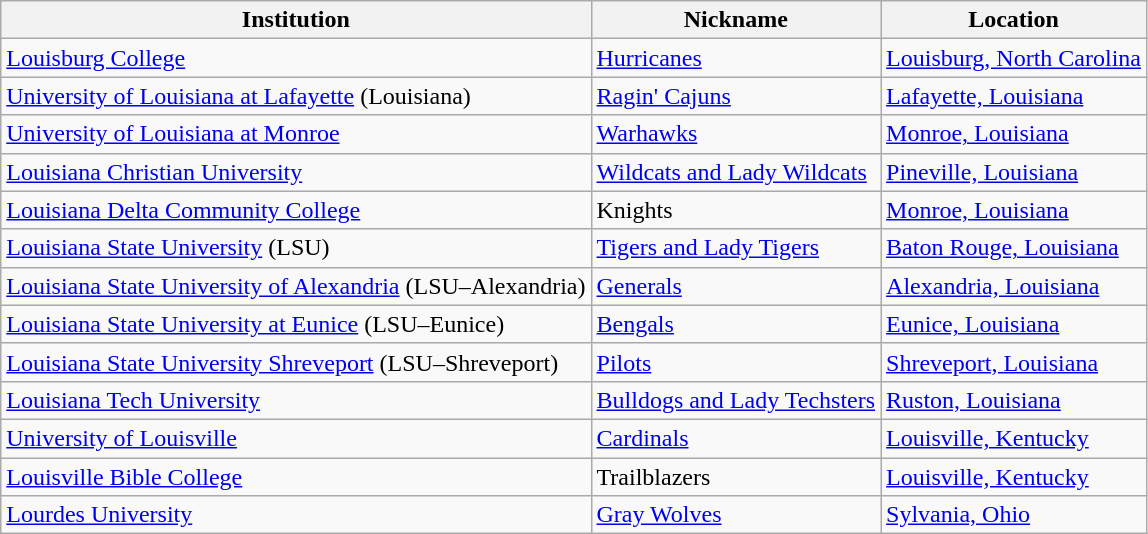<table class="wikitable">
<tr>
<th>Institution</th>
<th>Nickname</th>
<th>Location</th>
</tr>
<tr>
<td><a href='#'>Louisburg College</a></td>
<td><a href='#'>Hurricanes</a></td>
<td><a href='#'>Louisburg, North Carolina</a></td>
</tr>
<tr>
<td><a href='#'>University of Louisiana at Lafayette</a> (Louisiana)</td>
<td><a href='#'>Ragin' Cajuns</a></td>
<td><a href='#'>Lafayette, Louisiana</a></td>
</tr>
<tr>
<td><a href='#'>University of Louisiana at Monroe</a></td>
<td><a href='#'>Warhawks</a></td>
<td><a href='#'>Monroe, Louisiana</a></td>
</tr>
<tr>
<td><a href='#'>Louisiana Christian University</a></td>
<td><a href='#'>Wildcats and Lady Wildcats</a></td>
<td><a href='#'>Pineville, Louisiana</a></td>
</tr>
<tr>
<td><a href='#'>Louisiana Delta Community College</a></td>
<td>Knights</td>
<td><a href='#'>Monroe, Louisiana</a></td>
</tr>
<tr>
<td><a href='#'>Louisiana State University</a> (LSU)</td>
<td><a href='#'>Tigers and Lady Tigers</a></td>
<td><a href='#'>Baton Rouge, Louisiana</a></td>
</tr>
<tr>
<td><a href='#'>Louisiana State University of Alexandria</a> (LSU–Alexandria)</td>
<td><a href='#'>Generals</a></td>
<td><a href='#'>Alexandria, Louisiana</a></td>
</tr>
<tr>
<td><a href='#'>Louisiana State University at Eunice</a> (LSU–Eunice)</td>
<td><a href='#'>Bengals</a></td>
<td><a href='#'>Eunice, Louisiana</a></td>
</tr>
<tr>
<td><a href='#'>Louisiana State University Shreveport</a> (LSU–Shreveport)</td>
<td><a href='#'>Pilots</a></td>
<td><a href='#'>Shreveport, Louisiana</a></td>
</tr>
<tr>
<td><a href='#'>Louisiana Tech University</a></td>
<td><a href='#'>Bulldogs and Lady Techsters</a></td>
<td><a href='#'>Ruston, Louisiana</a></td>
</tr>
<tr>
<td><a href='#'>University of Louisville</a></td>
<td><a href='#'>Cardinals</a></td>
<td><a href='#'>Louisville, Kentucky</a></td>
</tr>
<tr>
<td><a href='#'>Louisville Bible College</a></td>
<td>Trailblazers</td>
<td><a href='#'>Louisville, Kentucky</a></td>
</tr>
<tr>
<td><a href='#'>Lourdes University</a></td>
<td><a href='#'>Gray Wolves</a></td>
<td><a href='#'>Sylvania, Ohio</a></td>
</tr>
</table>
